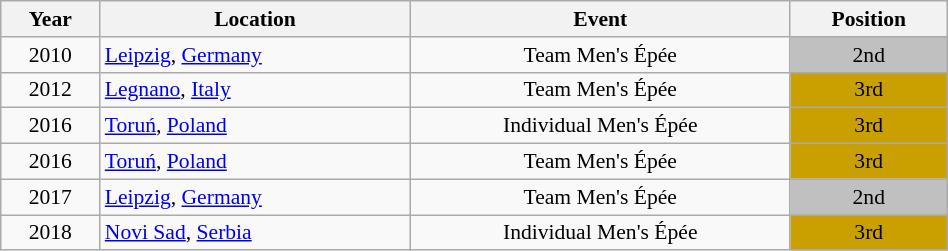<table class="wikitable" width="50%" style="font-size:90%; text-align:center;">
<tr>
<th>Year</th>
<th>Location</th>
<th>Event</th>
<th>Position</th>
</tr>
<tr>
<td>2010</td>
<td rowspan="1" align="left"> <a href='#'>Leipzig</a>, <a href='#'>Germany</a></td>
<td>Team Men's Épée</td>
<td bgcolor="silver">2nd</td>
</tr>
<tr>
<td>2012</td>
<td rowspan="1" align="left"> <a href='#'>Legnano</a>, <a href='#'>Italy</a></td>
<td>Team Men's Épée</td>
<td bgcolor="caramel">3rd</td>
</tr>
<tr>
<td>2016</td>
<td rowspan="1" align="left"> <a href='#'>Toruń</a>, <a href='#'>Poland</a></td>
<td>Individual Men's Épée</td>
<td bgcolor="caramel">3rd</td>
</tr>
<tr>
<td>2016</td>
<td rowspan="1" align="left"> <a href='#'>Toruń</a>, <a href='#'>Poland</a></td>
<td>Team Men's Épée</td>
<td bgcolor="caramel">3rd</td>
</tr>
<tr>
<td>2017</td>
<td rowspan="1" align="left"> <a href='#'>Leipzig</a>, <a href='#'>Germany</a></td>
<td>Team Men's Épée</td>
<td bgcolor="silver">2nd</td>
</tr>
<tr>
<td>2018</td>
<td rowspan="1" align="left"> <a href='#'>Novi Sad</a>, <a href='#'>Serbia</a></td>
<td>Individual Men's Épée</td>
<td bgcolor="caramel">3rd</td>
</tr>
</table>
